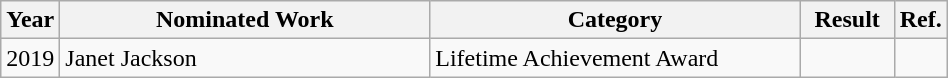<table class="wikitable" width="50%">
<tr>
<th width="5%">Year</th>
<th width="40%">Nominated Work</th>
<th width="40%">Category</th>
<th width="10%">Result</th>
<th width="5%">Ref.</th>
</tr>
<tr>
<td>2019</td>
<td>Janet Jackson</td>
<td>Lifetime Achievement Award</td>
<td></td>
<td></td>
</tr>
</table>
